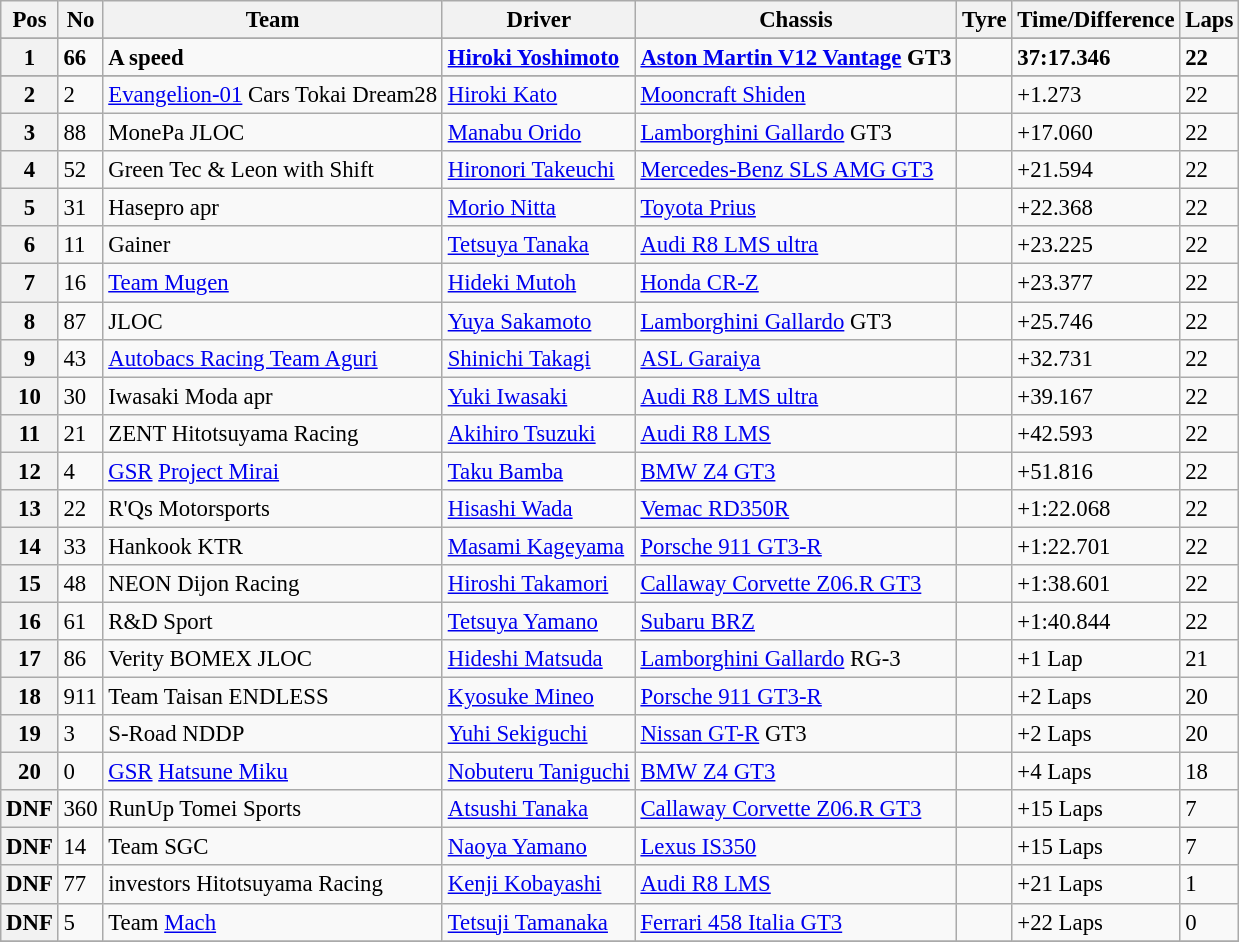<table class="wikitable" style="font-size: 95%;">
<tr>
<th>Pos</th>
<th>No</th>
<th>Team</th>
<th>Driver</th>
<th>Chassis</th>
<th>Tyre</th>
<th>Time/Difference</th>
<th>Laps</th>
</tr>
<tr>
</tr>
<tr style="font-weight:bold">
<th>1</th>
<td>66</td>
<td>A speed</td>
<td> <a href='#'>Hiroki Yoshimoto</a></td>
<td><a href='#'>Aston Martin V12 Vantage</a> GT3</td>
<td></td>
<td>37:17.346</td>
<td>22</td>
</tr>
<tr style="font-weight:bold">
</tr>
<tr>
<th>2</th>
<td>2</td>
<td><a href='#'>Evangelion-01</a> Cars Tokai Dream28</td>
<td> <a href='#'>Hiroki Kato</a></td>
<td><a href='#'>Mooncraft Shiden</a></td>
<td></td>
<td>+1.273</td>
<td>22</td>
</tr>
<tr>
<th>3</th>
<td>88</td>
<td>MonePa JLOC</td>
<td> <a href='#'>Manabu Orido</a></td>
<td><a href='#'>Lamborghini Gallardo</a> GT3</td>
<td></td>
<td>+17.060</td>
<td>22</td>
</tr>
<tr>
<th>4</th>
<td>52</td>
<td>Green Tec & Leon with Shift</td>
<td> <a href='#'>Hironori Takeuchi</a></td>
<td><a href='#'>Mercedes-Benz SLS AMG GT3</a></td>
<td></td>
<td>+21.594</td>
<td>22</td>
</tr>
<tr>
<th>5</th>
<td>31</td>
<td>Hasepro apr</td>
<td> <a href='#'>Morio Nitta</a></td>
<td><a href='#'>Toyota Prius</a></td>
<td></td>
<td>+22.368</td>
<td>22</td>
</tr>
<tr>
<th>6</th>
<td>11</td>
<td>Gainer</td>
<td> <a href='#'>Tetsuya Tanaka</a></td>
<td><a href='#'>Audi R8 LMS ultra</a></td>
<td></td>
<td>+23.225</td>
<td>22</td>
</tr>
<tr>
<th>7</th>
<td>16</td>
<td><a href='#'>Team Mugen</a></td>
<td> <a href='#'>Hideki Mutoh</a></td>
<td><a href='#'>Honda CR-Z</a></td>
<td></td>
<td>+23.377</td>
<td>22</td>
</tr>
<tr>
<th>8</th>
<td>87</td>
<td>JLOC</td>
<td> <a href='#'>Yuya Sakamoto</a></td>
<td><a href='#'>Lamborghini Gallardo</a> GT3</td>
<td></td>
<td>+25.746</td>
<td>22</td>
</tr>
<tr>
<th>9</th>
<td>43</td>
<td><a href='#'>Autobacs Racing Team Aguri</a></td>
<td> <a href='#'>Shinichi Takagi</a></td>
<td><a href='#'>ASL Garaiya</a></td>
<td></td>
<td>+32.731</td>
<td>22</td>
</tr>
<tr>
<th>10</th>
<td>30</td>
<td>Iwasaki Moda apr</td>
<td> <a href='#'>Yuki Iwasaki</a></td>
<td><a href='#'>Audi R8 LMS ultra</a></td>
<td></td>
<td>+39.167</td>
<td>22</td>
</tr>
<tr>
<th>11</th>
<td>21</td>
<td>ZENT Hitotsuyama Racing</td>
<td> <a href='#'>Akihiro Tsuzuki</a></td>
<td><a href='#'>Audi R8 LMS</a></td>
<td></td>
<td>+42.593</td>
<td>22</td>
</tr>
<tr>
<th>12</th>
<td>4</td>
<td><a href='#'>GSR</a> <a href='#'>Project Mirai</a></td>
<td> <a href='#'>Taku Bamba</a></td>
<td><a href='#'>BMW Z4 GT3</a></td>
<td></td>
<td>+51.816</td>
<td>22</td>
</tr>
<tr>
<th>13</th>
<td>22</td>
<td>R'Qs Motorsports</td>
<td> <a href='#'>Hisashi Wada</a></td>
<td><a href='#'>Vemac RD350R</a></td>
<td></td>
<td>+1:22.068</td>
<td>22</td>
</tr>
<tr>
<th>14</th>
<td>33</td>
<td>Hankook KTR</td>
<td> <a href='#'>Masami Kageyama</a></td>
<td><a href='#'>Porsche 911 GT3-R</a></td>
<td></td>
<td>+1:22.701</td>
<td>22</td>
</tr>
<tr>
<th>15</th>
<td>48</td>
<td>NEON Dijon Racing</td>
<td> <a href='#'>Hiroshi Takamori</a></td>
<td><a href='#'>Callaway Corvette Z06.R GT3</a></td>
<td></td>
<td>+1:38.601</td>
<td>22</td>
</tr>
<tr>
<th>16</th>
<td>61</td>
<td>R&D Sport</td>
<td> <a href='#'>Tetsuya Yamano</a></td>
<td><a href='#'>Subaru BRZ</a></td>
<td></td>
<td>+1:40.844</td>
<td>22</td>
</tr>
<tr>
<th>17</th>
<td>86</td>
<td>Verity BOMEX JLOC</td>
<td> <a href='#'>Hideshi Matsuda</a></td>
<td><a href='#'>Lamborghini Gallardo</a> RG-3</td>
<td></td>
<td>+1 Lap</td>
<td>21</td>
</tr>
<tr>
<th>18</th>
<td>911</td>
<td>Team Taisan ENDLESS</td>
<td> <a href='#'>Kyosuke Mineo</a></td>
<td><a href='#'>Porsche 911 GT3-R</a></td>
<td></td>
<td>+2 Laps</td>
<td>20</td>
</tr>
<tr>
<th>19</th>
<td>3</td>
<td>S-Road NDDP</td>
<td> <a href='#'>Yuhi Sekiguchi</a></td>
<td><a href='#'>Nissan GT-R</a> GT3</td>
<td></td>
<td>+2 Laps</td>
<td>20</td>
</tr>
<tr>
<th>20</th>
<td>0</td>
<td><a href='#'>GSR</a> <a href='#'>Hatsune Miku</a></td>
<td> <a href='#'>Nobuteru Taniguchi</a></td>
<td><a href='#'>BMW Z4 GT3</a></td>
<td></td>
<td>+4 Laps</td>
<td>18</td>
</tr>
<tr>
<th>DNF</th>
<td>360</td>
<td>RunUp Tomei Sports</td>
<td> <a href='#'>Atsushi Tanaka</a></td>
<td><a href='#'>Callaway Corvette Z06.R GT3</a></td>
<td></td>
<td>+15 Laps</td>
<td>7</td>
</tr>
<tr>
<th>DNF</th>
<td>14</td>
<td>Team SGC</td>
<td> <a href='#'>Naoya Yamano</a></td>
<td><a href='#'>Lexus IS350</a></td>
<td></td>
<td>+15 Laps</td>
<td>7</td>
</tr>
<tr>
<th>DNF</th>
<td>77</td>
<td>investors Hitotsuyama Racing</td>
<td> <a href='#'>Kenji Kobayashi</a></td>
<td><a href='#'>Audi R8 LMS</a></td>
<td></td>
<td>+21 Laps</td>
<td>1</td>
</tr>
<tr>
<th>DNF</th>
<td>5</td>
<td>Team <a href='#'>Mach</a></td>
<td> <a href='#'>Tetsuji Tamanaka</a></td>
<td><a href='#'>Ferrari 458 Italia GT3</a></td>
<td></td>
<td>+22 Laps</td>
<td>0</td>
</tr>
<tr>
</tr>
</table>
